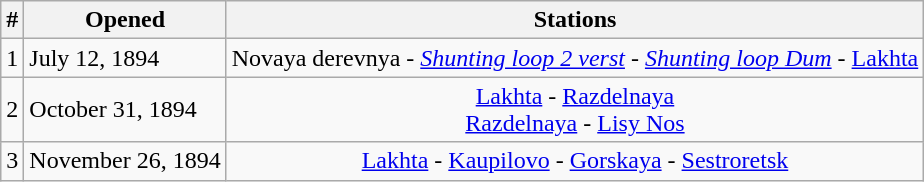<table class="wikitable" border="1">
<tr>
<th>#</th>
<th>Opened</th>
<th>Stations</th>
</tr>
<tr>
<td>1</td>
<td>July 12, 1894</td>
<td style="text-align:center;">Novaya derevnya - <em><a href='#'>Shunting loop 2 verst</a></em> - <em><a href='#'>Shunting loop Dum</a></em> - <a href='#'>Lakhta</a></td>
</tr>
<tr>
<td>2</td>
<td>October 31, 1894</td>
<td style="text-align:center;"><a href='#'>Lakhta</a> - <a href='#'>Razdelnaya</a><br><a href='#'>Razdelnaya</a> - <a href='#'>Lisy Nos</a></td>
</tr>
<tr>
<td>3</td>
<td>November 26, 1894</td>
<td style="text-align:center;"><a href='#'>Lakhta</a> - <a href='#'>Kaupilovo</a> - <a href='#'>Gorskaya</a> - <a href='#'>Sestroretsk</a></td>
</tr>
</table>
